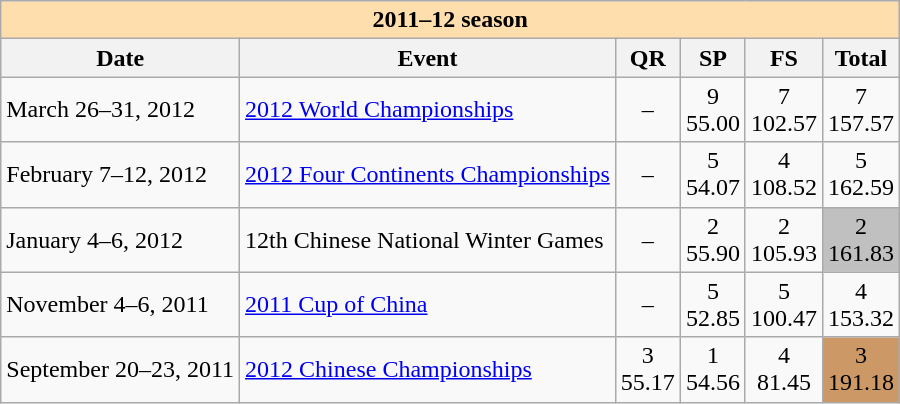<table class="wikitable">
<tr>
<th style="background-color: #ffdead;" colspan=7>2011–12 season</th>
</tr>
<tr>
<th>Date</th>
<th>Event</th>
<th>QR</th>
<th>SP</th>
<th>FS</th>
<th>Total</th>
</tr>
<tr>
<td>March 26–31, 2012</td>
<td><a href='#'>2012 World Championships</a></td>
<td align=center>–</td>
<td align=center>9 <br> 55.00</td>
<td align=center>7 <br> 102.57</td>
<td align=center>7 <br> 157.57</td>
</tr>
<tr>
<td>February 7–12, 2012</td>
<td><a href='#'>2012 Four Continents Championships</a></td>
<td align=center>–</td>
<td align=center>5 <br> 54.07</td>
<td align=center>4 <br> 108.52</td>
<td align=center>5 <br> 162.59</td>
</tr>
<tr>
<td>January 4–6, 2012</td>
<td>12th Chinese National Winter Games</td>
<td align=center>–</td>
<td align=center>2 <br> 55.90</td>
<td align=center>2 <br> 105.93</td>
<td align=center bgcolor=silver>2 <br> 161.83</td>
</tr>
<tr>
<td>November 4–6, 2011</td>
<td><a href='#'>2011 Cup of China</a></td>
<td align=center>–</td>
<td align=center>5 <br> 52.85</td>
<td align=center>5 <br> 100.47</td>
<td align=center>4 <br> 153.32</td>
</tr>
<tr>
<td>September 20–23, 2011</td>
<td><a href='#'>2012 Chinese Championships</a></td>
<td align=center>3 <br> 55.17</td>
<td align=center>1 <br> 54.56</td>
<td align=center>4 <br> 81.45</td>
<td align=center bgcolor=cc9966>3 <br> 191.18</td>
</tr>
</table>
